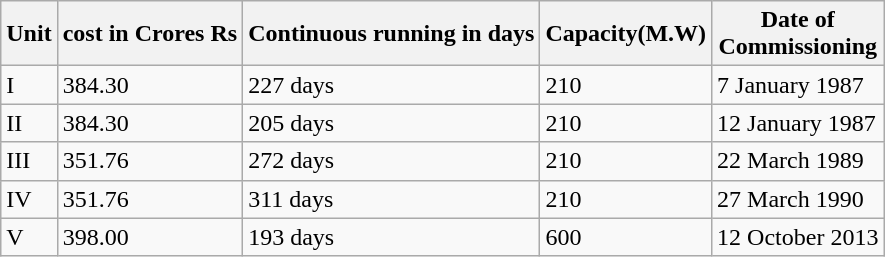<table class="wikitable">
<tr>
<th>Unit</th>
<th>cost in Crores Rs</th>
<th>Continuous running in days</th>
<th>Capacity(M.W)</th>
<th>Date of<br>Commissioning</th>
</tr>
<tr>
<td>I</td>
<td>384.30</td>
<td>227 days</td>
<td>210</td>
<td>7 January 1987</td>
</tr>
<tr>
<td>II</td>
<td>384.30</td>
<td>205 days</td>
<td>210</td>
<td>12 January 1987</td>
</tr>
<tr>
<td>III</td>
<td>351.76</td>
<td>272 days</td>
<td>210</td>
<td>22 March 1989</td>
</tr>
<tr>
<td>IV</td>
<td>351.76</td>
<td>311 days</td>
<td>210</td>
<td>27 March 1990</td>
</tr>
<tr>
<td>V</td>
<td>398.00</td>
<td>193 days</td>
<td>600</td>
<td>12 October 2013</td>
</tr>
</table>
